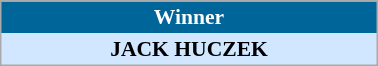<table align=center cellpadding="2" cellspacing="0" style="background: #f9f9f9; border: 1px #aaa solid; border-collapse: collapse; font-size: 90%;" width=20%>
<tr align=center bgcolor=#006699 style="color:white;">
<th width=100%><strong>Winner</strong></th>
</tr>
<tr align=center bgcolor=#D0E7FF>
<td align=center><strong>JACK HUCZEK</strong> </td>
</tr>
</table>
